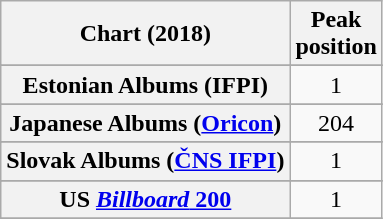<table class="wikitable sortable plainrowheaders" style="text-align:center">
<tr>
<th scope="col">Chart (2018)</th>
<th scope="col">Peak<br> position</th>
</tr>
<tr>
</tr>
<tr>
</tr>
<tr>
</tr>
<tr>
</tr>
<tr>
</tr>
<tr>
</tr>
<tr>
</tr>
<tr>
</tr>
<tr>
<th scope="row">Estonian Albums (IFPI)</th>
<td>1</td>
</tr>
<tr>
</tr>
<tr>
</tr>
<tr>
</tr>
<tr>
</tr>
<tr>
</tr>
<tr>
</tr>
<tr>
<th scope="row">Japanese Albums (<a href='#'>Oricon</a>)</th>
<td style="text-align:center;">204</td>
</tr>
<tr>
</tr>
<tr>
</tr>
<tr>
</tr>
<tr>
</tr>
<tr>
</tr>
<tr>
<th scope="row">Slovak Albums (<a href='#'>ČNS IFPI</a>)</th>
<td>1</td>
</tr>
<tr>
</tr>
<tr>
</tr>
<tr>
</tr>
<tr>
</tr>
<tr>
<th scope="row">US <a href='#'><em>Billboard</em> 200</a></th>
<td>1</td>
</tr>
<tr>
</tr>
</table>
